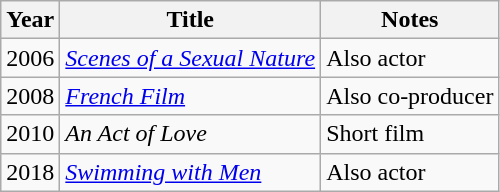<table class="wikitable">
<tr>
<th>Year</th>
<th><strong>Title</strong></th>
<th>Notes</th>
</tr>
<tr>
<td>2006</td>
<td><em><a href='#'>Scenes of a Sexual Nature</a></em></td>
<td>Also actor</td>
</tr>
<tr>
<td>2008</td>
<td><em><a href='#'>French Film</a></em></td>
<td>Also co-producer</td>
</tr>
<tr>
<td>2010</td>
<td><em>An Act of Love</em></td>
<td>Short film</td>
</tr>
<tr>
<td>2018</td>
<td><em><a href='#'>Swimming with Men</a></em></td>
<td>Also actor</td>
</tr>
</table>
